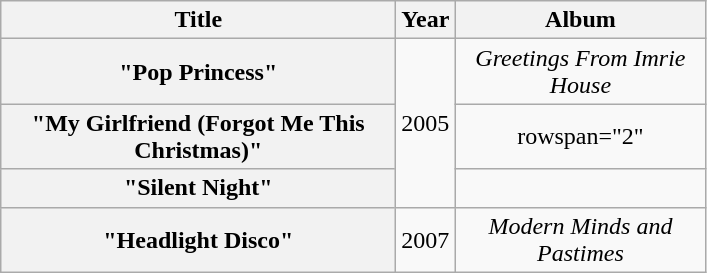<table class="wikitable plainrowheaders" style="text-align:center;">
<tr>
<th scope="col" style="width:16em;">Title</th>
<th scope="col">Year</th>
<th scope="col" style="width:10em;">Album</th>
</tr>
<tr>
<th scope="row">"Pop Princess"</th>
<td rowspan="3">2005</td>
<td><em>Greetings From Imrie House</em></td>
</tr>
<tr>
<th scope="row">"My Girlfriend (Forgot Me This Christmas)"</th>
<td>rowspan="2" </td>
</tr>
<tr>
<th scope="row">"Silent Night"</th>
</tr>
<tr>
<th scope="row">"Headlight Disco"</th>
<td>2007</td>
<td><em>Modern Minds and Pastimes</em></td>
</tr>
</table>
